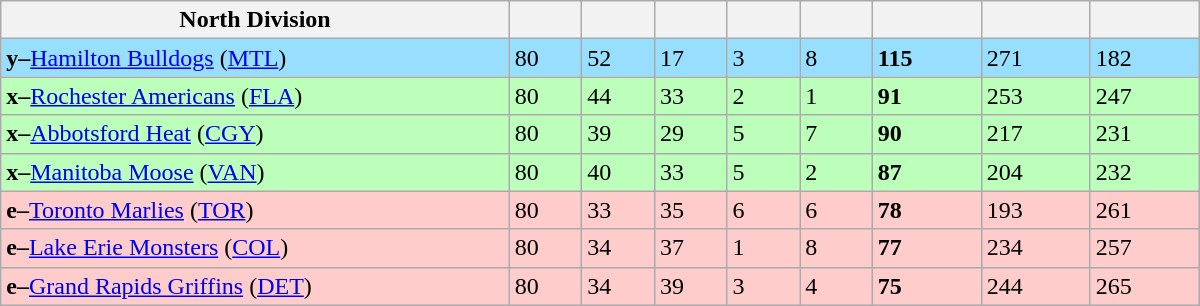<table class="wikitable" style="width:50em">
<tr>
<th width="35%">North Division</th>
<th width="5%"></th>
<th width="5%"></th>
<th width="5%"></th>
<th width="5%"></th>
<th width="5%"></th>
<th width="7.5%"></th>
<th width="7.5%"></th>
<th width="7.5%"></th>
</tr>
<tr bgcolor=#97DEFF>
<td><strong>y–</strong><a href='#'>Hamilton Bulldogs</a> (<a href='#'>MTL</a>)</td>
<td>80</td>
<td>52</td>
<td>17</td>
<td>3</td>
<td>8</td>
<td><strong>115</strong></td>
<td>271</td>
<td>182</td>
</tr>
<tr bgcolor=#bbffbb>
<td><strong>x–</strong><a href='#'>Rochester Americans</a> (<a href='#'>FLA</a>)</td>
<td>80</td>
<td>44</td>
<td>33</td>
<td>2</td>
<td>1</td>
<td><strong>91</strong></td>
<td>253</td>
<td>247</td>
</tr>
<tr bgcolor=#bbffbb>
<td><strong>x–</strong><a href='#'>Abbotsford Heat</a> (<a href='#'>CGY</a>)</td>
<td>80</td>
<td>39</td>
<td>29</td>
<td>5</td>
<td>7</td>
<td><strong>90</strong></td>
<td>217</td>
<td>231</td>
</tr>
<tr bgcolor=#bbffbb>
<td><strong>x–</strong><a href='#'>Manitoba Moose</a> (<a href='#'>VAN</a>)</td>
<td>80</td>
<td>40</td>
<td>33</td>
<td>5</td>
<td>2</td>
<td><strong>87</strong></td>
<td>204</td>
<td>232</td>
</tr>
<tr bgcolor=#ffcccc>
<td><strong>e–</strong><a href='#'>Toronto Marlies</a> (<a href='#'>TOR</a>)</td>
<td>80</td>
<td>33</td>
<td>35</td>
<td>6</td>
<td>6</td>
<td><strong>78</strong></td>
<td>193</td>
<td>261</td>
</tr>
<tr bgcolor=#ffcccc>
<td><strong>e–</strong><a href='#'>Lake Erie Monsters</a> (<a href='#'>COL</a>)</td>
<td>80</td>
<td>34</td>
<td>37</td>
<td>1</td>
<td>8</td>
<td><strong>77</strong></td>
<td>234</td>
<td>257</td>
</tr>
<tr bgcolor=#ffcccc>
<td><strong>e–</strong><a href='#'>Grand Rapids Griffins</a> (<a href='#'>DET</a>)</td>
<td>80</td>
<td>34</td>
<td>39</td>
<td>3</td>
<td>4</td>
<td><strong>75</strong></td>
<td>244</td>
<td>265</td>
</tr>
</table>
